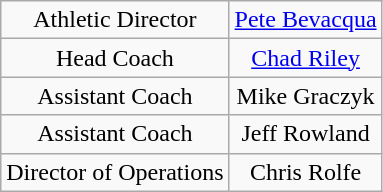<table class="wikitable" style="text-align: center;">
<tr>
<td>Athletic Director</td>
<td><a href='#'>Pete Bevacqua</a></td>
</tr>
<tr>
<td>Head Coach</td>
<td><a href='#'>Chad Riley</a></td>
</tr>
<tr>
<td>Assistant Coach</td>
<td>Mike Graczyk</td>
</tr>
<tr>
<td>Assistant Coach</td>
<td>Jeff Rowland</td>
</tr>
<tr>
<td>Director of Operations</td>
<td>Chris Rolfe</td>
</tr>
</table>
